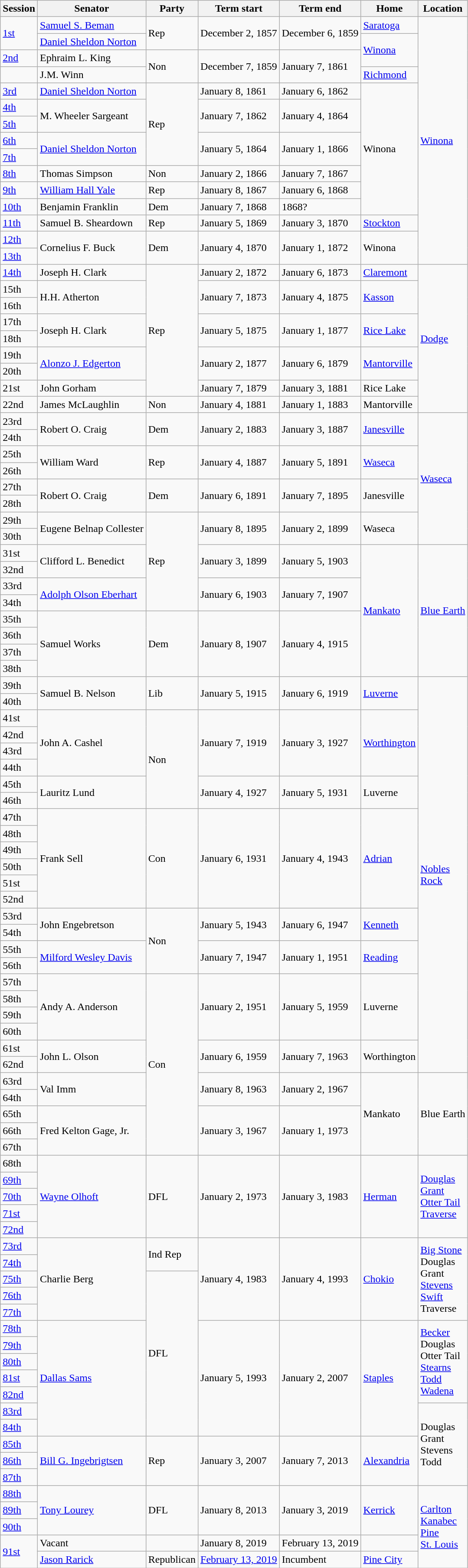<table class="wikitable">
<tr>
<th>Session</th>
<th>Senator</th>
<th>Party</th>
<th>Term start</th>
<th>Term end</th>
<th>Home</th>
<th>Location</th>
</tr>
<tr>
<td rowspan="2"><a href='#'>1st</a></td>
<td><a href='#'>Samuel S. Beman</a></td>
<td rowspan="2" >Rep</td>
<td rowspan="2">December 2, 1857</td>
<td rowspan="2">December 6, 1859</td>
<td><a href='#'>Saratoga</a></td>
<td rowspan="15"><a href='#'>Winona</a></td>
</tr>
<tr>
<td> <a href='#'>Daniel Sheldon Norton</a></td>
<td rowspan="2"><a href='#'>Winona</a></td>
</tr>
<tr>
<td><a href='#'>2nd</a></td>
<td>Ephraim L. King</td>
<td rowspan="2" >Non</td>
<td rowspan="2">December 7, 1859</td>
<td rowspan="2">January 7, 1861</td>
</tr>
<tr>
<td></td>
<td>J.M. Winn</td>
<td><a href='#'>Richmond</a></td>
</tr>
<tr>
<td><a href='#'>3rd</a></td>
<td> <a href='#'>Daniel Sheldon Norton</a></td>
<td rowspan="5" >Rep</td>
<td>January 8, 1861</td>
<td>January 6, 1862</td>
<td rowspan="8">Winona</td>
</tr>
<tr>
<td><a href='#'>4th</a></td>
<td rowspan="2">M. Wheeler Sargeant</td>
<td rowspan="2">January 7, 1862</td>
<td rowspan="2">January 4, 1864</td>
</tr>
<tr>
<td><a href='#'>5th</a></td>
</tr>
<tr>
<td><a href='#'>6th</a></td>
<td rowspan="2"> <a href='#'>Daniel Sheldon Norton</a></td>
<td rowspan="2">January 5, 1864</td>
<td rowspan="2">January 1, 1866</td>
</tr>
<tr>
<td><a href='#'>7th</a></td>
</tr>
<tr>
<td><a href='#'>8th</a></td>
<td>Thomas Simpson</td>
<td>Non</td>
<td>January 2, 1866</td>
<td>January 7, 1867</td>
</tr>
<tr>
<td><a href='#'>9th</a></td>
<td> <a href='#'>William Hall Yale</a></td>
<td>Rep</td>
<td>January 8, 1867</td>
<td>January 6, 1868</td>
</tr>
<tr>
<td><a href='#'>10th</a></td>
<td>Benjamin Franklin</td>
<td>Dem</td>
<td>January 7, 1868</td>
<td>1868?</td>
</tr>
<tr>
<td><a href='#'>11th</a></td>
<td>Samuel B. Sheardown</td>
<td>Rep</td>
<td>January 5, 1869</td>
<td>January 3, 1870</td>
<td><a href='#'>Stockton</a></td>
</tr>
<tr>
<td><a href='#'>12th</a></td>
<td rowspan="2">Cornelius F. Buck</td>
<td rowspan="2" >Dem</td>
<td rowspan="2">January 4, 1870</td>
<td rowspan="2">January 1, 1872</td>
<td rowspan="2">Winona</td>
</tr>
<tr>
<td><a href='#'>13th</a></td>
</tr>
<tr>
<td><a href='#'>14th</a></td>
<td>Joseph H. Clark</td>
<td rowspan="8" >Rep</td>
<td>January 2, 1872</td>
<td>January 6, 1873</td>
<td><a href='#'>Claremont</a></td>
<td rowspan="9"><a href='#'>Dodge</a></td>
</tr>
<tr>
<td>15th</td>
<td rowspan="2">H.H. Atherton</td>
<td rowspan="2">January 7, 1873</td>
<td rowspan="2">January 4, 1875</td>
<td rowspan="2"><a href='#'>Kasson</a></td>
</tr>
<tr>
<td>16th</td>
</tr>
<tr>
<td>17th</td>
<td rowspan="2">Joseph H. Clark</td>
<td rowspan="2">January 5, 1875</td>
<td rowspan="2">January 1, 1877</td>
<td rowspan="2"><a href='#'>Rice Lake</a></td>
</tr>
<tr>
<td>18th</td>
</tr>
<tr>
<td>19th</td>
<td rowspan="2"> <a href='#'>Alonzo J. Edgerton</a></td>
<td rowspan="2">January 2, 1877</td>
<td rowspan="2">January 6, 1879</td>
<td rowspan="2"><a href='#'>Mantorville</a></td>
</tr>
<tr>
<td>20th</td>
</tr>
<tr>
<td>21st</td>
<td>John Gorham</td>
<td>January 7, 1879</td>
<td>January 3, 1881</td>
<td>Rice Lake</td>
</tr>
<tr>
<td>22nd</td>
<td>James McLaughlin</td>
<td>Non</td>
<td>January 4, 1881</td>
<td>January 1, 1883</td>
<td>Mantorville</td>
</tr>
<tr>
<td>23rd</td>
<td rowspan="2">Robert O. Craig</td>
<td rowspan="2" >Dem</td>
<td rowspan="2">January 2, 1883</td>
<td rowspan="2">January 3, 1887</td>
<td rowspan="2"><a href='#'>Janesville</a></td>
<td rowspan="8"><a href='#'>Waseca</a></td>
</tr>
<tr>
<td>24th</td>
</tr>
<tr>
<td>25th</td>
<td rowspan="2">William Ward</td>
<td rowspan="2" >Rep</td>
<td rowspan="2">January 4, 1887</td>
<td rowspan="2">January 5, 1891</td>
<td rowspan="2"><a href='#'>Waseca</a></td>
</tr>
<tr>
<td>26th</td>
</tr>
<tr>
<td>27th</td>
<td rowspan="2">Robert O. Craig</td>
<td rowspan="2" >Dem</td>
<td rowspan="2">January 6, 1891</td>
<td rowspan="2">January 7, 1895</td>
<td rowspan="2">Janesville</td>
</tr>
<tr>
<td>28th</td>
</tr>
<tr>
<td>29th</td>
<td rowspan="2">Eugene Belnap Collester</td>
<td rowspan="6" >Rep</td>
<td rowspan="2">January 8, 1895</td>
<td rowspan="2">January 2, 1899</td>
<td rowspan="2">Waseca</td>
</tr>
<tr>
<td>30th</td>
</tr>
<tr>
<td>31st</td>
<td rowspan="2">Clifford L. Benedict</td>
<td rowspan="2">January 3, 1899</td>
<td rowspan="2">January 5, 1903</td>
<td rowspan="8"><a href='#'>Mankato</a></td>
<td rowspan="8"><a href='#'>Blue Earth</a></td>
</tr>
<tr>
<td>32nd</td>
</tr>
<tr>
<td>33rd</td>
<td rowspan="2"> <a href='#'>Adolph Olson Eberhart</a></td>
<td rowspan="2">January 6, 1903</td>
<td rowspan="2">January 7, 1907</td>
</tr>
<tr>
<td>34th</td>
</tr>
<tr>
<td>35th</td>
<td rowspan="4">Samuel Works</td>
<td rowspan="4" >Dem</td>
<td rowspan="4">January 8, 1907</td>
<td rowspan="4">January 4, 1915</td>
</tr>
<tr>
<td>36th</td>
</tr>
<tr>
<td>37th</td>
</tr>
<tr>
<td>38th</td>
</tr>
<tr>
<td>39th</td>
<td rowspan="2">Samuel B. Nelson</td>
<td rowspan="2" >Lib</td>
<td rowspan="2">January 5, 1915</td>
<td rowspan="2">January 6, 1919</td>
<td rowspan="2"><a href='#'>Luverne</a></td>
<td rowspan="24"><a href='#'>Nobles</a><br><a href='#'>Rock</a></td>
</tr>
<tr>
<td>40th</td>
</tr>
<tr>
<td>41st</td>
<td rowspan="4">John A. Cashel</td>
<td rowspan="6" >Non</td>
<td rowspan="4">January 7, 1919</td>
<td rowspan="4">January 3, 1927</td>
<td rowspan="4"><a href='#'>Worthington</a></td>
</tr>
<tr>
<td>42nd</td>
</tr>
<tr>
<td>43rd</td>
</tr>
<tr>
<td>44th</td>
</tr>
<tr>
<td>45th</td>
<td rowspan="2">Lauritz Lund</td>
<td rowspan="2">January 4, 1927</td>
<td rowspan="2">January 5, 1931</td>
<td rowspan="2">Luverne</td>
</tr>
<tr>
<td>46th</td>
</tr>
<tr>
<td>47th</td>
<td rowspan="6">Frank Sell</td>
<td rowspan="6" >Con</td>
<td rowspan="6">January 6, 1931</td>
<td rowspan="6">January 4, 1943</td>
<td rowspan="6"><a href='#'>Adrian</a></td>
</tr>
<tr>
<td>48th</td>
</tr>
<tr>
<td>49th</td>
</tr>
<tr>
<td>50th</td>
</tr>
<tr>
<td>51st</td>
</tr>
<tr>
<td>52nd</td>
</tr>
<tr>
<td>53rd</td>
<td rowspan="2">John Engebretson</td>
<td rowspan="4" >Non</td>
<td rowspan="2">January 5, 1943</td>
<td rowspan="2">January 6, 1947</td>
<td rowspan="2"><a href='#'>Kenneth</a></td>
</tr>
<tr>
<td>54th</td>
</tr>
<tr>
<td>55th</td>
<td rowspan="2"><a href='#'>Milford Wesley Davis</a></td>
<td rowspan="2">January 7, 1947</td>
<td rowspan="2">January 1, 1951</td>
<td rowspan="2"><a href='#'>Reading</a></td>
</tr>
<tr>
<td>56th</td>
</tr>
<tr>
<td>57th</td>
<td rowspan="4">Andy A. Anderson</td>
<td rowspan="11" >Con</td>
<td rowspan="4">January 2, 1951</td>
<td rowspan="4">January 5, 1959</td>
<td rowspan="4">Luverne</td>
</tr>
<tr>
<td>58th</td>
</tr>
<tr>
<td>59th</td>
</tr>
<tr>
<td>60th</td>
</tr>
<tr>
<td>61st</td>
<td rowspan="2">John L. Olson</td>
<td rowspan="2">January 6, 1959</td>
<td rowspan="2">January 7, 1963</td>
<td rowspan="2">Worthington</td>
</tr>
<tr>
<td>62nd</td>
</tr>
<tr>
<td>63rd</td>
<td rowspan="2">Val Imm</td>
<td rowspan="2">January 8, 1963</td>
<td rowspan="2">January 2, 1967</td>
<td rowspan="5">Mankato</td>
<td rowspan="5">Blue Earth</td>
</tr>
<tr>
<td>64th</td>
</tr>
<tr>
<td>65th</td>
<td rowspan="3">Fred Kelton Gage, Jr.</td>
<td rowspan="3">January 3, 1967</td>
<td rowspan="3">January 1, 1973</td>
</tr>
<tr>
<td>66th</td>
</tr>
<tr>
<td>67th</td>
</tr>
<tr>
<td>68th</td>
<td rowspan="5"><a href='#'>Wayne Olhoft</a></td>
<td rowspan="5" >DFL</td>
<td rowspan="5">January 2, 1973</td>
<td rowspan="5">January 3, 1983</td>
<td rowspan="5"><a href='#'>Herman</a></td>
<td rowspan="5"><a href='#'>Douglas</a><br><a href='#'>Grant</a><br><a href='#'>Otter Tail</a><br><a href='#'>Traverse</a></td>
</tr>
<tr>
<td><a href='#'>69th</a></td>
</tr>
<tr>
<td><a href='#'>70th</a></td>
</tr>
<tr>
<td><a href='#'>71st</a></td>
</tr>
<tr>
<td><a href='#'>72nd</a></td>
</tr>
<tr>
<td><a href='#'>73rd</a></td>
<td rowspan="5">Charlie Berg</td>
<td rowspan="2" >Ind Rep</td>
<td rowspan="5">January 4, 1983</td>
<td rowspan="5">January 4, 1993</td>
<td rowspan="5"><a href='#'>Chokio</a></td>
<td rowspan="5"><a href='#'>Big Stone</a><br>Douglas<br>Grant<br><a href='#'>Stevens</a><br><a href='#'>Swift</a><br>Traverse</td>
</tr>
<tr>
<td><a href='#'>74th</a></td>
</tr>
<tr>
<td><a href='#'>75th</a></td>
<td rowspan="10" >DFL</td>
</tr>
<tr>
<td><a href='#'>76th</a></td>
</tr>
<tr>
<td><a href='#'>77th</a></td>
</tr>
<tr>
<td><a href='#'>78th</a></td>
<td rowspan="7"><a href='#'>Dallas Sams</a></td>
<td rowspan="7">January 5, 1993</td>
<td rowspan="7">January 2, 2007</td>
<td rowspan="7"><a href='#'>Staples</a></td>
<td rowspan="5"><a href='#'>Becker</a><br>Douglas<br>Otter Tail<br><a href='#'>Stearns</a><br><a href='#'>Todd</a><br><a href='#'>Wadena</a></td>
</tr>
<tr>
<td><a href='#'>79th</a></td>
</tr>
<tr>
<td><a href='#'>80th</a></td>
</tr>
<tr>
<td><a href='#'>81st</a></td>
</tr>
<tr>
<td><a href='#'>82nd</a></td>
</tr>
<tr>
<td><a href='#'>83rd</a></td>
<td rowspan="5">Douglas<br>Grant<br>Stevens<br>Todd</td>
</tr>
<tr>
<td><a href='#'>84th</a></td>
</tr>
<tr>
<td><a href='#'>85th</a></td>
<td rowspan="3"><a href='#'>Bill G. Ingebrigtsen</a></td>
<td rowspan="3" >Rep</td>
<td rowspan="3">January 3, 2007</td>
<td rowspan="3">January 7, 2013</td>
<td rowspan="3"><a href='#'>Alexandria</a></td>
</tr>
<tr>
<td><a href='#'>86th</a></td>
</tr>
<tr>
<td><a href='#'>87th</a></td>
</tr>
<tr>
<td><a href='#'>88th</a></td>
<td rowspan="3"> <a href='#'>Tony Lourey</a></td>
<td rowspan="3" >DFL</td>
<td rowspan="3">January 8, 2013</td>
<td rowspan="3">January 3, 2019</td>
<td rowspan="3"><a href='#'>Kerrick</a></td>
<td rowspan="6"><a href='#'>Carlton</a><br><a href='#'>Kanabec</a><br><a href='#'>Pine</a><br><a href='#'>St. Louis</a></td>
</tr>
<tr>
<td><a href='#'>89th</a></td>
</tr>
<tr>
<td><a href='#'>90th</a></td>
</tr>
<tr>
<td rowspan="2"><a href='#'>91st</a></td>
<td rowspan="1">Vacant</td>
<td rowspan="1"></td>
<td rowspan="1">January 8, 2019</td>
<td rowspan="1">February 13, 2019</td>
<td rowspan="1"></td>
</tr>
<tr>
<td rowspan="1"><a href='#'>Jason Rarick</a></td>
<td rowspan="1" >Republican</td>
<td rowspan="1"><a href='#'>February 13, 2019</a></td>
<td rowspan="1">Incumbent</td>
<td rowspan="1"><a href='#'>Pine City</a></td>
</tr>
</table>
